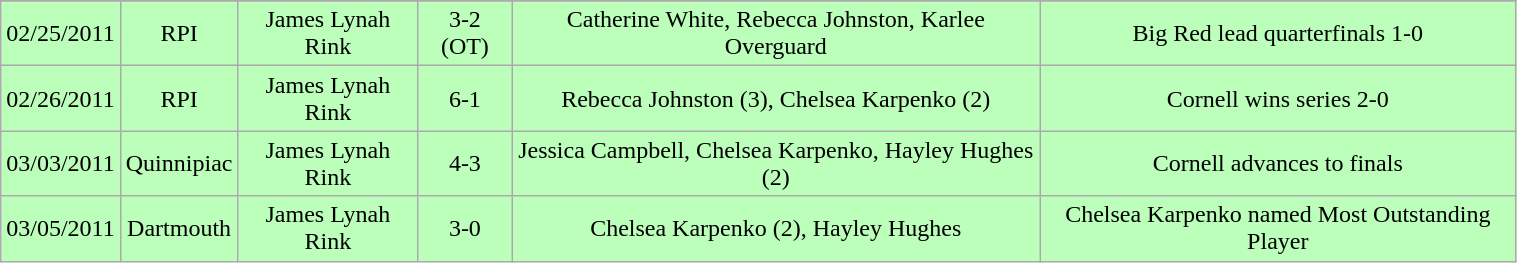<table class="wikitable" style="width:80%;">
<tr>
</tr>
<tr style="text-align:center; background:#bfb;">
<td>02/25/2011</td>
<td>RPI</td>
<td>James Lynah Rink</td>
<td>3-2 (OT)</td>
<td>Catherine White, Rebecca Johnston, Karlee Overguard</td>
<td>Big Red lead quarterfinals 1-0</td>
</tr>
<tr style="text-align:center; background:#bfb;">
<td>02/26/2011</td>
<td>RPI</td>
<td>James Lynah Rink</td>
<td>6-1</td>
<td>Rebecca Johnston (3), Chelsea Karpenko (2)</td>
<td>Cornell wins series 2-0</td>
</tr>
<tr style="text-align:center; background:#bfb;">
<td>03/03/2011</td>
<td>Quinnipiac</td>
<td>James Lynah Rink</td>
<td>4-3</td>
<td>Jessica Campbell, Chelsea Karpenko, Hayley Hughes (2)</td>
<td>Cornell advances to finals</td>
</tr>
<tr style="text-align:center; background:#bfb;">
<td>03/05/2011</td>
<td>Dartmouth</td>
<td>James Lynah Rink</td>
<td>3-0</td>
<td>Chelsea Karpenko (2), Hayley Hughes</td>
<td>Chelsea Karpenko named Most Outstanding Player</td>
</tr>
</table>
